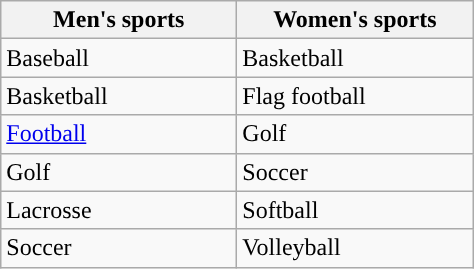<table class="wikitable"; style= "text-align: ">
<tr>
<th width=150px>Men's sports</th>
<th width=150px>Women's sports</th>
</tr>
<tr>
<td>Baseball</td>
<td>Basketball</td>
</tr>
<tr>
<td>Basketball</td>
<td>Flag football</td>
</tr>
<tr>
<td><a href='#'>Football</a></td>
<td>Golf</td>
</tr>
<tr>
<td>Golf</td>
<td>Soccer</td>
</tr>
<tr>
<td>Lacrosse</td>
<td>Softball</td>
</tr>
<tr>
<td>Soccer</td>
<td>Volleyball</td>
</tr>
</table>
